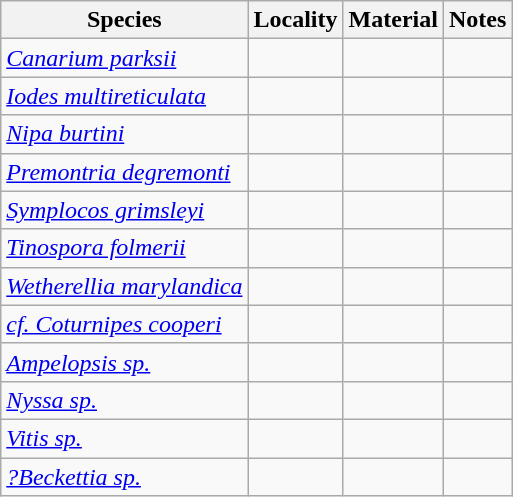<table class="wikitable sortable">
<tr>
<th>Species</th>
<th>Locality</th>
<th>Material</th>
<th>Notes</th>
</tr>
<tr>
<td><em><a href='#'>Canarium parksii</a></em></td>
<td></td>
<td></td>
<td></td>
</tr>
<tr>
<td><em><a href='#'>Iodes multireticulata</a></em></td>
<td></td>
<td></td>
<td></td>
</tr>
<tr>
<td><em><a href='#'>Nipa burtini</a></em></td>
<td></td>
<td></td>
<td></td>
</tr>
<tr>
<td><em><a href='#'>Premontria degremonti</a></em></td>
<td></td>
<td></td>
<td></td>
</tr>
<tr>
<td><em><a href='#'>Symplocos grimsleyi</a></em></td>
<td></td>
<td></td>
<td></td>
</tr>
<tr>
<td><em><a href='#'>Tinospora folmerii</a></em></td>
<td></td>
<td></td>
<td></td>
</tr>
<tr>
<td><em><a href='#'>Wetherellia marylandica</a></em></td>
<td></td>
<td></td>
<td></td>
</tr>
<tr>
<td><em><a href='#'>cf. Coturnipes cooperi</a></em></td>
<td></td>
<td></td>
<td></td>
</tr>
<tr>
<td><em><a href='#'>Ampelopsis sp.</a></em></td>
<td></td>
<td></td>
<td></td>
</tr>
<tr>
<td><em><a href='#'>Nyssa sp.</a></em></td>
<td></td>
<td></td>
<td></td>
</tr>
<tr>
<td><em><a href='#'>Vitis sp.</a></em></td>
<td></td>
<td></td>
<td></td>
</tr>
<tr>
<td><em><a href='#'>?Beckettia sp.</a></em></td>
<td></td>
<td></td>
<td></td>
</tr>
</table>
